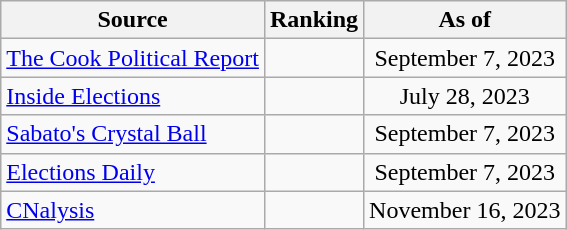<table class="wikitable" style="text-align:center">
<tr>
<th>Source</th>
<th>Ranking</th>
<th>As of</th>
</tr>
<tr>
<td style="text-align:left"><a href='#'>The Cook Political Report</a></td>
<td></td>
<td>September 7, 2023</td>
</tr>
<tr>
<td style="text-align:left"><a href='#'>Inside Elections</a></td>
<td></td>
<td>July 28, 2023</td>
</tr>
<tr>
<td style="text-align:left"><a href='#'>Sabato's Crystal Ball</a></td>
<td></td>
<td>September 7, 2023</td>
</tr>
<tr>
<td style="text-align:left"><a href='#'>Elections Daily</a></td>
<td></td>
<td>September 7, 2023</td>
</tr>
<tr>
<td style="text-align:left"><a href='#'>CNalysis</a></td>
<td></td>
<td>November 16, 2023</td>
</tr>
</table>
